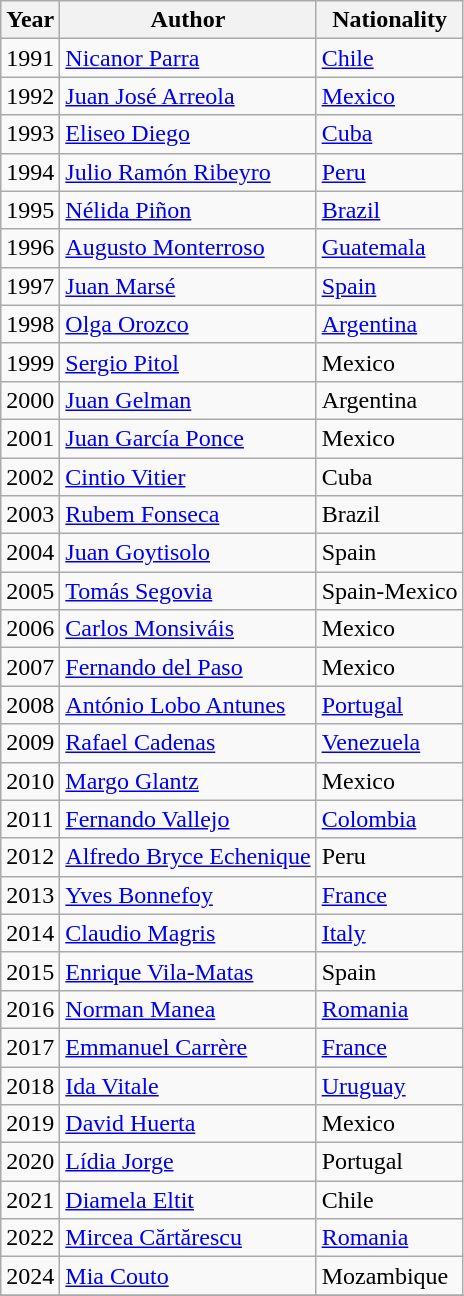<table class="wikitable">
<tr>
<th>Year</th>
<th>Author</th>
<th>Nationality</th>
</tr>
<tr>
<td>1991</td>
<td><a href='#'>Nicanor Parra</a></td>
<td><a href='#'>Chile</a></td>
</tr>
<tr>
<td>1992</td>
<td><a href='#'>Juan José Arreola</a></td>
<td><a href='#'>Mexico</a></td>
</tr>
<tr>
<td>1993</td>
<td><a href='#'>Eliseo Diego</a></td>
<td><a href='#'>Cuba</a></td>
</tr>
<tr>
<td>1994</td>
<td><a href='#'>Julio Ramón Ribeyro</a></td>
<td><a href='#'>Peru</a></td>
</tr>
<tr>
<td>1995</td>
<td><a href='#'>Nélida Piñon</a></td>
<td><a href='#'>Brazil</a></td>
</tr>
<tr>
<td>1996</td>
<td><a href='#'>Augusto Monterroso</a></td>
<td><a href='#'>Guatemala</a></td>
</tr>
<tr>
<td>1997</td>
<td><a href='#'>Juan Marsé</a></td>
<td><a href='#'>Spain</a></td>
</tr>
<tr>
<td>1998</td>
<td><a href='#'>Olga Orozco</a></td>
<td><a href='#'>Argentina</a></td>
</tr>
<tr>
<td>1999</td>
<td><a href='#'>Sergio Pitol</a></td>
<td>Mexico</td>
</tr>
<tr>
<td>2000</td>
<td><a href='#'>Juan Gelman</a></td>
<td>Argentina</td>
</tr>
<tr>
<td>2001</td>
<td><a href='#'>Juan García Ponce</a></td>
<td>Mexico</td>
</tr>
<tr>
<td>2002</td>
<td><a href='#'>Cintio Vitier</a></td>
<td>Cuba</td>
</tr>
<tr>
<td>2003</td>
<td><a href='#'>Rubem Fonseca</a></td>
<td>Brazil</td>
</tr>
<tr>
<td>2004</td>
<td><a href='#'>Juan Goytisolo</a></td>
<td>Spain</td>
</tr>
<tr>
<td>2005</td>
<td><a href='#'>Tomás Segovia</a></td>
<td>Spain-Mexico</td>
</tr>
<tr>
<td>2006</td>
<td><a href='#'>Carlos Monsiváis</a></td>
<td>Mexico</td>
</tr>
<tr>
<td>2007</td>
<td><a href='#'>Fernando del Paso</a></td>
<td>Mexico</td>
</tr>
<tr>
<td>2008</td>
<td><a href='#'>António Lobo Antunes</a></td>
<td><a href='#'>Portugal</a></td>
</tr>
<tr>
<td>2009</td>
<td><a href='#'>Rafael Cadenas</a></td>
<td><a href='#'>Venezuela</a></td>
</tr>
<tr>
<td>2010</td>
<td><a href='#'>Margo Glantz</a></td>
<td>Mexico</td>
</tr>
<tr>
<td>2011</td>
<td><a href='#'>Fernando Vallejo</a></td>
<td><a href='#'>Colombia</a></td>
</tr>
<tr>
<td>2012</td>
<td><a href='#'>Alfredo Bryce Echenique</a></td>
<td>Peru</td>
</tr>
<tr>
<td>2013</td>
<td><a href='#'>Yves Bonnefoy</a></td>
<td><a href='#'>France</a></td>
</tr>
<tr>
<td>2014</td>
<td><a href='#'>Claudio Magris</a></td>
<td><a href='#'>Italy</a></td>
</tr>
<tr>
<td>2015</td>
<td><a href='#'>Enrique Vila-Matas</a></td>
<td>Spain</td>
</tr>
<tr>
<td>2016</td>
<td><a href='#'>Norman Manea</a></td>
<td><a href='#'>Romania</a></td>
</tr>
<tr>
<td>2017</td>
<td><a href='#'>Emmanuel Carrère</a></td>
<td><a href='#'>France</a></td>
</tr>
<tr>
<td>2018</td>
<td><a href='#'>Ida Vitale</a></td>
<td><a href='#'>Uruguay</a></td>
</tr>
<tr>
<td>2019</td>
<td><a href='#'>David Huerta</a></td>
<td>Mexico</td>
</tr>
<tr>
<td>2020</td>
<td><a href='#'>Lídia Jorge</a></td>
<td>Portugal</td>
</tr>
<tr>
<td>2021</td>
<td><a href='#'>Diamela Eltit</a></td>
<td>Chile</td>
</tr>
<tr>
<td>2022</td>
<td><a href='#'>Mircea Cărtărescu</a></td>
<td><a href='#'>Romania</a></td>
</tr>
<tr>
<td>2024</td>
<td><a href='#'>Mia Couto</a></td>
<td>Mozambique</td>
</tr>
<tr>
</tr>
</table>
